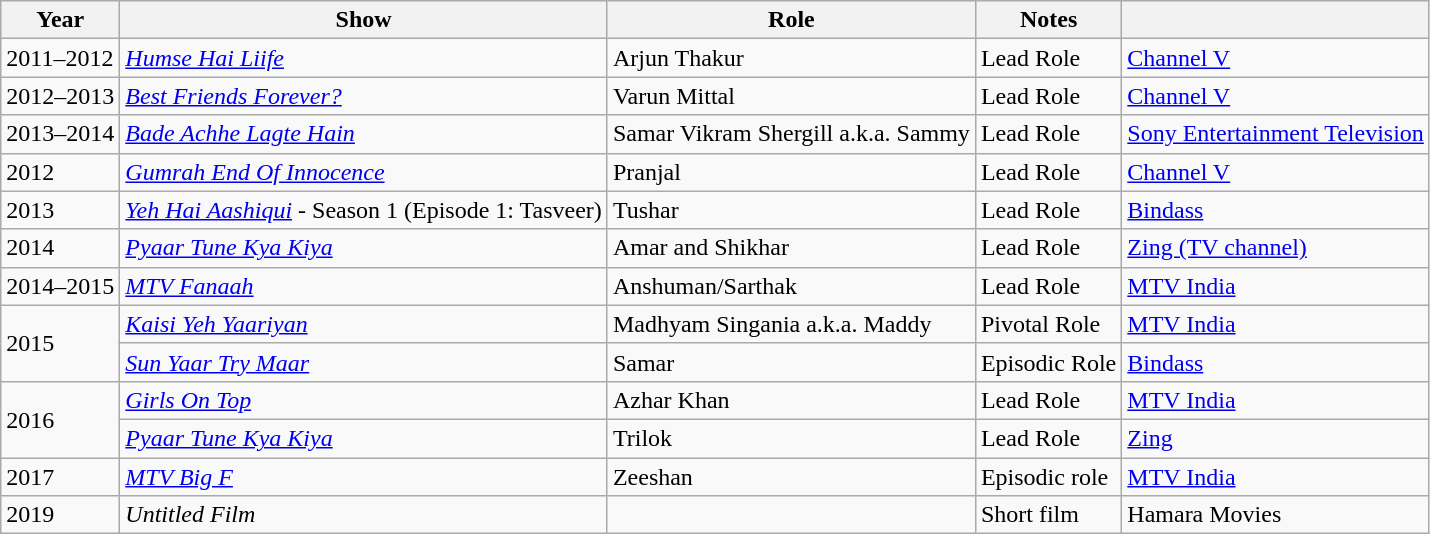<table class="wikitable sortable">
<tr>
<th>Year</th>
<th>Show</th>
<th>Role</th>
<th>Notes</th>
<th></th>
</tr>
<tr>
<td>2011–2012</td>
<td><em><a href='#'>Humse Hai Liife</a></em></td>
<td>Arjun Thakur</td>
<td>Lead Role</td>
<td><a href='#'>Channel V</a></td>
</tr>
<tr>
<td>2012–2013</td>
<td><em><a href='#'>Best Friends Forever?</a></em></td>
<td>Varun Mittal</td>
<td>Lead Role</td>
<td><a href='#'>Channel V</a></td>
</tr>
<tr>
<td>2013–2014</td>
<td><em><a href='#'>Bade Achhe Lagte Hain</a></em></td>
<td>Samar Vikram Shergill a.k.a. Sammy</td>
<td>Lead Role</td>
<td><a href='#'>Sony Entertainment Television</a></td>
</tr>
<tr>
<td>2012</td>
<td><em><a href='#'>Gumrah End Of Innocence</a></em></td>
<td>Pranjal</td>
<td>Lead Role</td>
<td><a href='#'>Channel V</a></td>
</tr>
<tr>
<td>2013</td>
<td><em><a href='#'>Yeh Hai Aashiqui</a></em> - Season 1 (Episode 1: Tasveer)</td>
<td>Tushar</td>
<td>Lead Role</td>
<td><a href='#'>Bindass</a></td>
</tr>
<tr>
<td>2014</td>
<td><em><a href='#'>Pyaar Tune Kya Kiya</a></em></td>
<td>Amar and Shikhar</td>
<td>Lead Role</td>
<td><a href='#'>Zing (TV channel)</a></td>
</tr>
<tr>
<td>2014–2015</td>
<td><em><a href='#'>MTV Fanaah</a></em></td>
<td>Anshuman/Sarthak</td>
<td>Lead Role</td>
<td><a href='#'>MTV India</a></td>
</tr>
<tr>
<td rowspan="2">2015</td>
<td><em><a href='#'>Kaisi Yeh Yaariyan</a></em></td>
<td>Madhyam Singania a.k.a. Maddy</td>
<td>Pivotal Role</td>
<td><a href='#'>MTV India</a></td>
</tr>
<tr>
<td><em><a href='#'>Sun Yaar Try Maar</a></em></td>
<td>Samar</td>
<td>Episodic Role</td>
<td><a href='#'>Bindass</a></td>
</tr>
<tr>
<td rowspan="2">2016</td>
<td><em><a href='#'>Girls On Top</a></em></td>
<td>Azhar Khan</td>
<td>Lead Role</td>
<td><a href='#'>MTV India</a></td>
</tr>
<tr>
<td><em><a href='#'>Pyaar Tune Kya Kiya</a></em></td>
<td>Trilok</td>
<td>Lead Role</td>
<td><a href='#'>Zing</a></td>
</tr>
<tr>
<td>2017</td>
<td><em><a href='#'>MTV Big F</a></em></td>
<td>Zeeshan</td>
<td>Episodic role</td>
<td><a href='#'>MTV India</a></td>
</tr>
<tr>
<td>2019</td>
<td><em>Untitled Film</em></td>
<td></td>
<td>Short film</td>
<td>Hamara Movies</td>
</tr>
</table>
